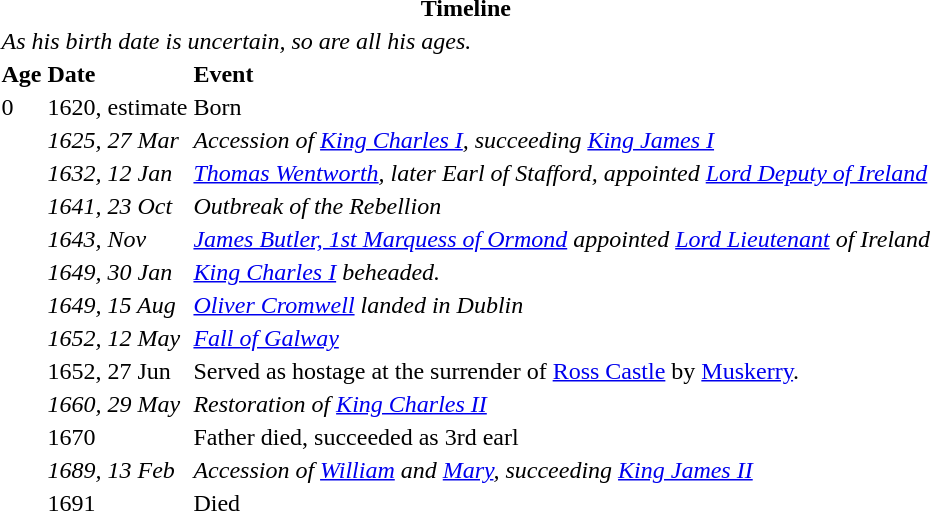<table>
<tr>
<th colspan=3>Timeline</th>
</tr>
<tr>
<td colspan=3><em>As his birth date is uncertain, so are all his ages.</em></td>
</tr>
<tr>
<th align=left>Age</th>
<th align=left>Date</th>
<th align=left>Event</th>
</tr>
<tr>
<td>0</td>
<td>1620, estimate</td>
<td>Born</td>
</tr>
<tr>
<td></td>
<td><em>1625, 27 Mar</em></td>
<td><em>Accession of <a href='#'>King Charles I</a>, succeeding <a href='#'>King James I</a></em></td>
</tr>
<tr>
<td></td>
<td><em>1632, 12 Jan</em></td>
<td><em><a href='#'>Thomas Wentworth</a>, later Earl of Stafford, appointed <a href='#'>Lord Deputy of Ireland</a></em></td>
</tr>
<tr>
<td></td>
<td><em>1641, 23 Oct</em></td>
<td><em>Outbreak of the Rebellion</em></td>
</tr>
<tr>
<td></td>
<td><em>1643, Nov</em></td>
<td><em><a href='#'>James Butler, 1st Marquess of Ormond</a> appointed <a href='#'>Lord Lieutenant</a> of Ireland</em></td>
</tr>
<tr>
<td></td>
<td><em>1649, 30 Jan</em></td>
<td><em><a href='#'>King Charles I</a> beheaded.</em></td>
</tr>
<tr>
<td></td>
<td><em>1649, 15 Aug</em></td>
<td><em><a href='#'>Oliver Cromwell</a> landed in Dublin</em></td>
</tr>
<tr>
<td></td>
<td><em>1652, 12 May</em></td>
<td><em><a href='#'>Fall of Galway</a></em></td>
</tr>
<tr>
<td></td>
<td>1652, 27 Jun</td>
<td>Served as hostage at the surrender of <a href='#'>Ross Castle</a> by <a href='#'>Muskerry</a>.</td>
</tr>
<tr>
<td></td>
<td><em>1660, 29 May</em></td>
<td><em>Restoration of <a href='#'>King Charles II</a></em></td>
</tr>
<tr>
<td></td>
<td>1670</td>
<td>Father died, succeeded as 3rd earl</td>
</tr>
<tr>
<td></td>
<td><em>1689, 13 Feb</em></td>
<td><em>Accession of <a href='#'>William</a> and <a href='#'>Mary</a>, succeeding <a href='#'>King James II</a></em></td>
</tr>
<tr>
<td></td>
<td>1691</td>
<td>Died</td>
</tr>
</table>
